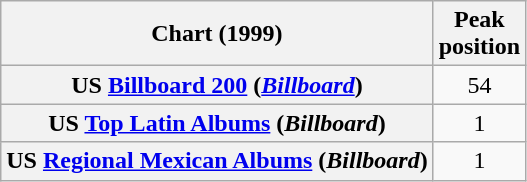<table class="wikitable sortable plainrowheaders" style="text-align:center;">
<tr>
<th scope="col">Chart (1999)</th>
<th scope="col">Peak<br>position</th>
</tr>
<tr>
<th scope="row">US <a href='#'>Billboard 200</a> (<a href='#'><em>Billboard</em></a>)</th>
<td>54</td>
</tr>
<tr>
<th scope="row">US <a href='#'>Top Latin Albums</a> (<em>Billboard</em>)</th>
<td>1</td>
</tr>
<tr>
<th scope="row">US <a href='#'>Regional Mexican Albums</a> (<em>Billboard</em>)</th>
<td>1</td>
</tr>
</table>
